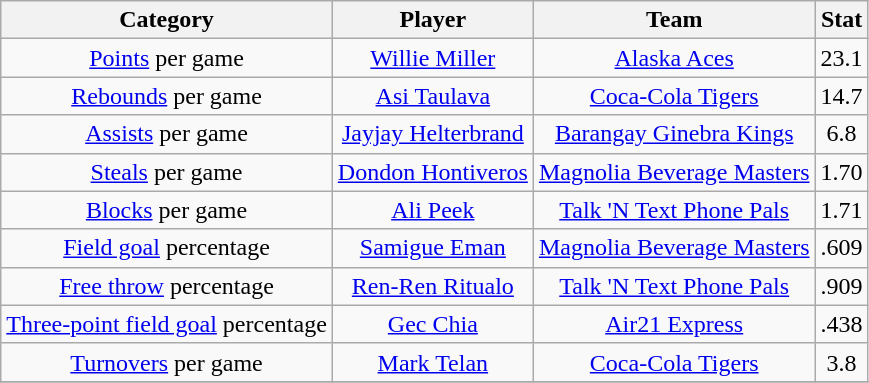<table class="wikitable" style="text-align:center">
<tr>
<th>Category</th>
<th>Player</th>
<th>Team</th>
<th>Stat</th>
</tr>
<tr>
<td><a href='#'>Points</a> per game</td>
<td><a href='#'>Willie Miller</a></td>
<td><a href='#'>Alaska Aces</a></td>
<td>23.1</td>
</tr>
<tr>
<td><a href='#'>Rebounds</a> per game</td>
<td><a href='#'>Asi Taulava</a></td>
<td><a href='#'>Coca-Cola Tigers</a></td>
<td>14.7</td>
</tr>
<tr>
<td><a href='#'>Assists</a> per game</td>
<td><a href='#'>Jayjay Helterbrand</a></td>
<td><a href='#'>Barangay Ginebra Kings</a></td>
<td>6.8</td>
</tr>
<tr>
<td><a href='#'>Steals</a> per game</td>
<td><a href='#'>Dondon Hontiveros</a></td>
<td><a href='#'>Magnolia Beverage Masters</a></td>
<td>1.70</td>
</tr>
<tr>
<td><a href='#'>Blocks</a> per game</td>
<td><a href='#'>Ali Peek</a></td>
<td><a href='#'>Talk 'N Text Phone Pals</a></td>
<td>1.71</td>
</tr>
<tr>
<td><a href='#'>Field goal</a> percentage</td>
<td><a href='#'>Samigue Eman</a></td>
<td><a href='#'>Magnolia Beverage Masters</a></td>
<td>.609</td>
</tr>
<tr>
<td><a href='#'>Free throw</a> percentage</td>
<td><a href='#'>Ren-Ren Ritualo</a></td>
<td><a href='#'>Talk 'N Text Phone Pals</a></td>
<td>.909</td>
</tr>
<tr>
<td><a href='#'>Three-point field goal</a> percentage</td>
<td><a href='#'>Gec Chia</a></td>
<td><a href='#'>Air21 Express</a></td>
<td>.438</td>
</tr>
<tr>
<td><a href='#'>Turnovers</a> per game</td>
<td><a href='#'>Mark Telan</a></td>
<td><a href='#'>Coca-Cola Tigers</a></td>
<td>3.8</td>
</tr>
<tr>
</tr>
</table>
